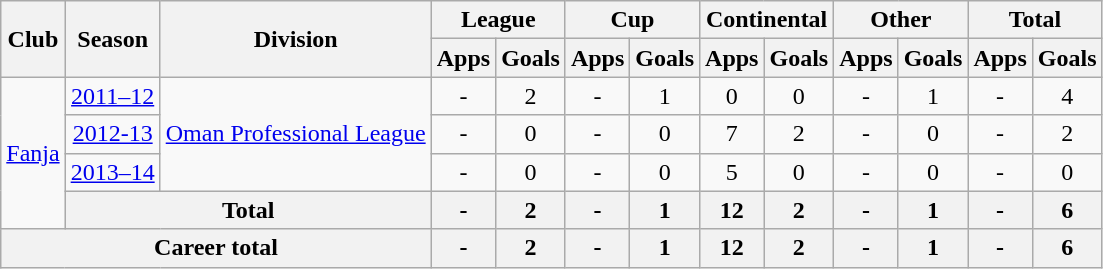<table class="wikitable" style="text-align: center;">
<tr>
<th rowspan="2">Club</th>
<th rowspan="2">Season</th>
<th rowspan="2">Division</th>
<th colspan="2">League</th>
<th colspan="2">Cup</th>
<th colspan="2">Continental</th>
<th colspan="2">Other</th>
<th colspan="2">Total</th>
</tr>
<tr>
<th>Apps</th>
<th>Goals</th>
<th>Apps</th>
<th>Goals</th>
<th>Apps</th>
<th>Goals</th>
<th>Apps</th>
<th>Goals</th>
<th>Apps</th>
<th>Goals</th>
</tr>
<tr>
<td rowspan="4"><a href='#'>Fanja</a></td>
<td><a href='#'>2011–12</a></td>
<td rowspan="3"><a href='#'>Oman Professional League</a></td>
<td>-</td>
<td>2</td>
<td>-</td>
<td>1</td>
<td>0</td>
<td>0</td>
<td>-</td>
<td>1</td>
<td>-</td>
<td>4</td>
</tr>
<tr>
<td><a href='#'>2012-13</a></td>
<td>-</td>
<td>0</td>
<td>-</td>
<td>0</td>
<td>7</td>
<td>2</td>
<td>-</td>
<td>0</td>
<td>-</td>
<td>2</td>
</tr>
<tr>
<td><a href='#'>2013–14</a></td>
<td>-</td>
<td>0</td>
<td>-</td>
<td>0</td>
<td>5</td>
<td>0</td>
<td>-</td>
<td>0</td>
<td>-</td>
<td>0</td>
</tr>
<tr>
<th colspan="2">Total</th>
<th>-</th>
<th>2</th>
<th>-</th>
<th>1</th>
<th>12</th>
<th>2</th>
<th>-</th>
<th>1</th>
<th>-</th>
<th>6</th>
</tr>
<tr>
<th colspan="3">Career total</th>
<th>-</th>
<th>2</th>
<th>-</th>
<th>1</th>
<th>12</th>
<th>2</th>
<th>-</th>
<th>1</th>
<th>-</th>
<th>6</th>
</tr>
</table>
